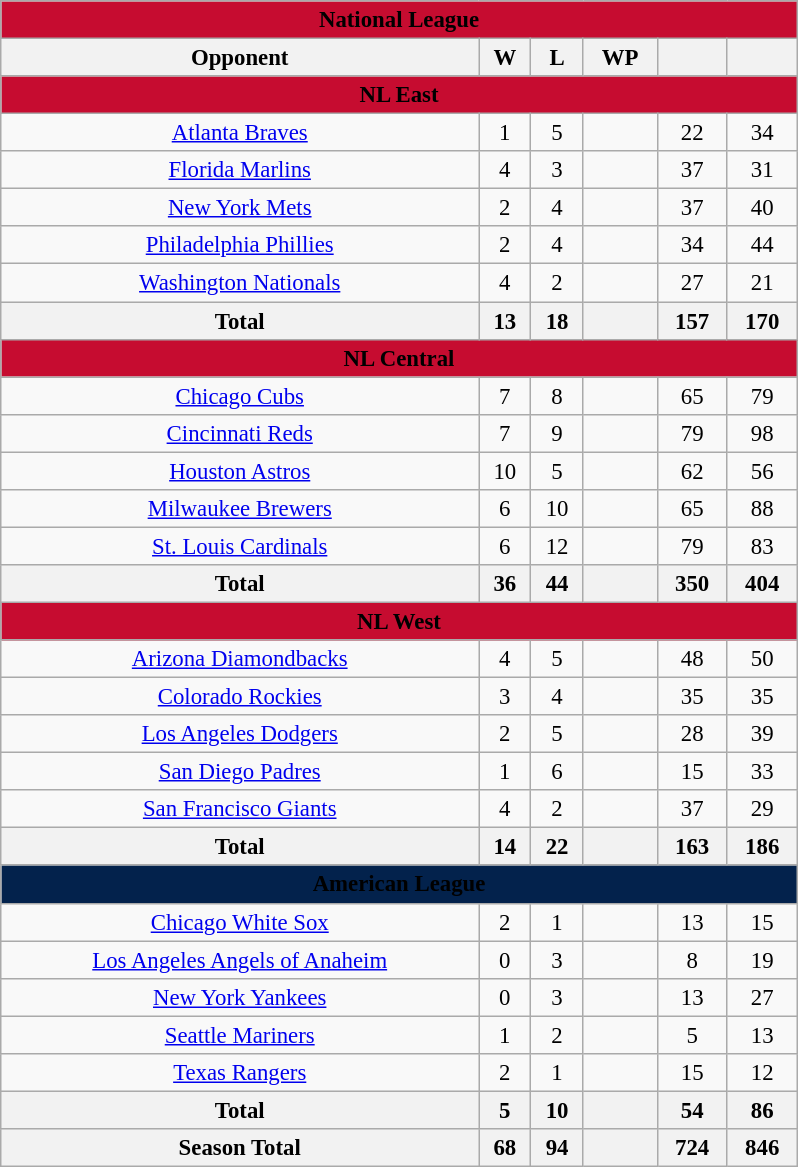<table class="wikitable" style="font-size:95%; text-align:center; width:35em; margin:1em auto;">
<tr>
<td colspan="7" style="background:#c60c30"><span> <strong>National League</strong> </span></td>
</tr>
<tr>
<th>Opponent</th>
<th>W</th>
<th>L</th>
<th>WP</th>
<th></th>
<th></th>
</tr>
<tr>
<td colspan="7" style="background:#c60c30"><span> <strong>NL East</strong> </span></td>
</tr>
<tr>
<td><a href='#'>Atlanta Braves</a></td>
<td>1</td>
<td>5</td>
<td></td>
<td>22</td>
<td>34</td>
</tr>
<tr>
<td><a href='#'>Florida Marlins</a></td>
<td>4</td>
<td>3</td>
<td></td>
<td>37</td>
<td>31</td>
</tr>
<tr>
<td><a href='#'>New York Mets</a></td>
<td>2</td>
<td>4</td>
<td></td>
<td>37</td>
<td>40</td>
</tr>
<tr>
<td><a href='#'>Philadelphia Phillies</a></td>
<td>2</td>
<td>4</td>
<td></td>
<td>34</td>
<td>44</td>
</tr>
<tr>
<td><a href='#'>Washington Nationals</a></td>
<td>4</td>
<td>2</td>
<td></td>
<td>27</td>
<td>21</td>
</tr>
<tr>
<th>Total</th>
<th>13</th>
<th>18</th>
<th></th>
<th>157</th>
<th>170</th>
</tr>
<tr>
<td colspan="7" style="background:#c60c30"><span> <strong>NL Central</strong> </span></td>
</tr>
<tr>
<td><a href='#'>Chicago Cubs</a></td>
<td>7</td>
<td>8</td>
<td></td>
<td>65</td>
<td>79</td>
</tr>
<tr>
<td><a href='#'>Cincinnati Reds</a></td>
<td>7</td>
<td>9</td>
<td></td>
<td>79</td>
<td>98</td>
</tr>
<tr>
<td><a href='#'>Houston Astros</a></td>
<td>10</td>
<td>5</td>
<td></td>
<td>62</td>
<td>56</td>
</tr>
<tr>
<td><a href='#'>Milwaukee Brewers</a></td>
<td>6</td>
<td>10</td>
<td></td>
<td>65</td>
<td>88</td>
</tr>
<tr>
<td><a href='#'>St. Louis Cardinals</a></td>
<td>6</td>
<td>12</td>
<td></td>
<td>79</td>
<td>83</td>
</tr>
<tr>
<th>Total</th>
<th>36</th>
<th>44</th>
<th></th>
<th>350</th>
<th>404</th>
</tr>
<tr>
<td colspan="7" style="background:#c60c30"><span> <strong>NL West</strong> </span></td>
</tr>
<tr>
<td><a href='#'>Arizona Diamondbacks</a></td>
<td>4</td>
<td>5</td>
<td></td>
<td>48</td>
<td>50</td>
</tr>
<tr>
<td><a href='#'>Colorado Rockies</a></td>
<td>3</td>
<td>4</td>
<td></td>
<td>35</td>
<td>35</td>
</tr>
<tr>
<td><a href='#'>Los Angeles Dodgers</a></td>
<td>2</td>
<td>5</td>
<td></td>
<td>28</td>
<td>39</td>
</tr>
<tr>
<td><a href='#'>San Diego Padres</a></td>
<td>1</td>
<td>6</td>
<td></td>
<td>15</td>
<td>33</td>
</tr>
<tr>
<td><a href='#'>San Francisco Giants</a></td>
<td>4</td>
<td>2</td>
<td></td>
<td>37</td>
<td>29</td>
</tr>
<tr>
<th>Total</th>
<th>14</th>
<th>22</th>
<th></th>
<th>163</th>
<th>186</th>
</tr>
<tr>
<td colspan="7" style="background:#03224c"><span> <strong>American League</strong> </span></td>
</tr>
<tr>
<td><a href='#'>Chicago White Sox</a></td>
<td>2</td>
<td>1</td>
<td></td>
<td>13</td>
<td>15</td>
</tr>
<tr>
<td><a href='#'>Los Angeles Angels of Anaheim</a></td>
<td>0</td>
<td>3</td>
<td></td>
<td>8</td>
<td>19</td>
</tr>
<tr>
<td><a href='#'>New York Yankees</a></td>
<td>0</td>
<td>3</td>
<td></td>
<td>13</td>
<td>27</td>
</tr>
<tr>
<td><a href='#'>Seattle Mariners</a></td>
<td>1</td>
<td>2</td>
<td></td>
<td>5</td>
<td>13</td>
</tr>
<tr>
<td><a href='#'>Texas Rangers</a></td>
<td>2</td>
<td>1</td>
<td></td>
<td>15</td>
<td>12</td>
</tr>
<tr>
<th>Total</th>
<th>5</th>
<th>10</th>
<th></th>
<th>54</th>
<th>86</th>
</tr>
<tr>
<th>Season Total</th>
<th>68</th>
<th>94</th>
<th></th>
<th>724</th>
<th>846</th>
</tr>
</table>
